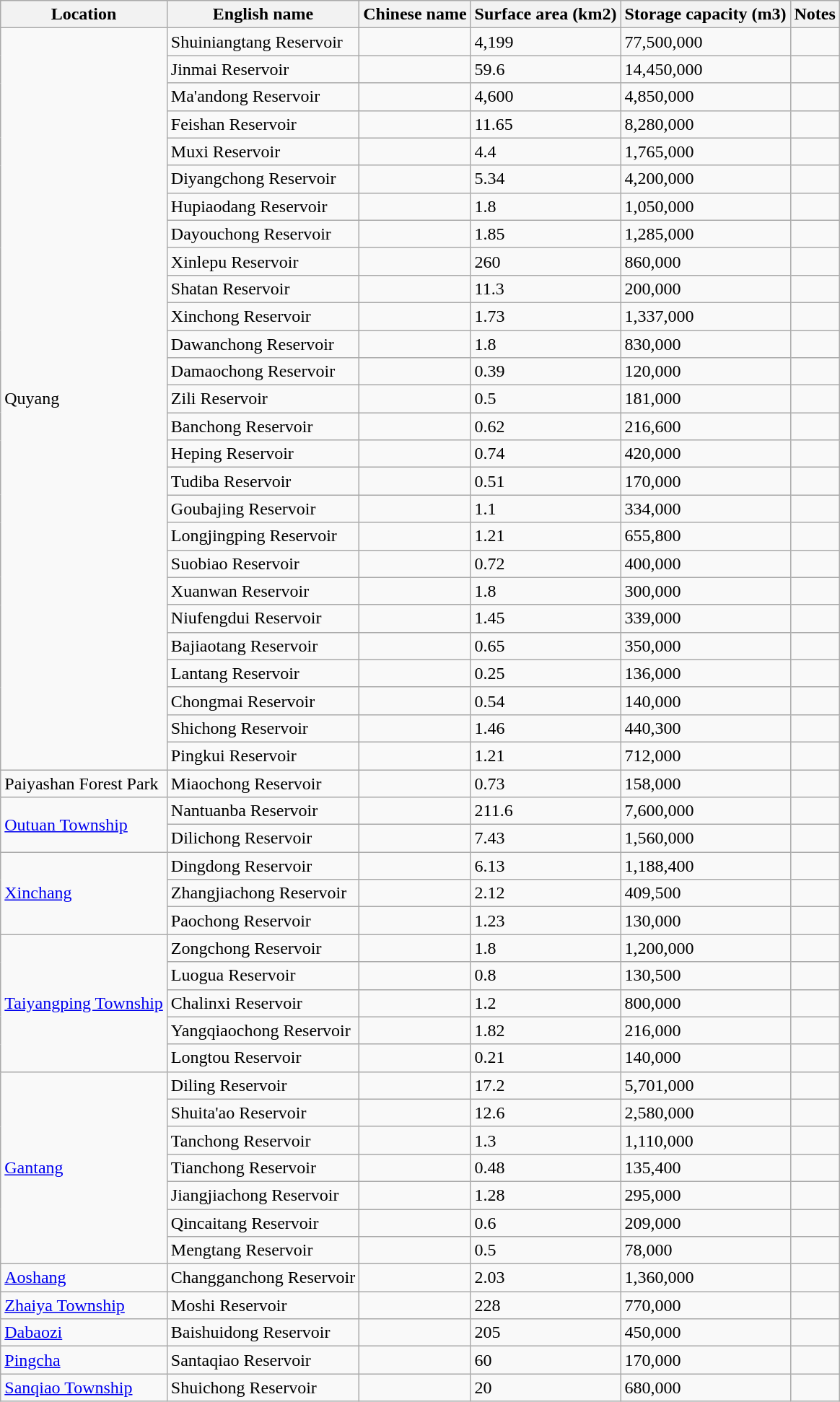<table class="wikitable">
<tr>
<th>Location</th>
<th>English name</th>
<th>Chinese name</th>
<th>Surface area (km2)</th>
<th>Storage capacity (m3)</th>
<th>Notes</th>
</tr>
<tr>
<td rowspan=27>Quyang</td>
<td>Shuiniangtang Reservoir</td>
<td></td>
<td>4,199</td>
<td>77,500,000</td>
<td></td>
</tr>
<tr>
<td>Jinmai Reservoir</td>
<td></td>
<td>59.6</td>
<td>14,450,000</td>
<td></td>
</tr>
<tr>
<td>Ma'andong Reservoir</td>
<td></td>
<td>4,600</td>
<td>4,850,000</td>
<td></td>
</tr>
<tr>
<td>Feishan Reservoir</td>
<td></td>
<td>11.65</td>
<td>8,280,000</td>
<td></td>
</tr>
<tr>
<td>Muxi Reservoir</td>
<td></td>
<td>4.4</td>
<td>1,765,000</td>
<td></td>
</tr>
<tr>
<td>Diyangchong Reservoir</td>
<td></td>
<td>5.34</td>
<td>4,200,000</td>
<td></td>
</tr>
<tr>
<td>Hupiaodang Reservoir</td>
<td></td>
<td>1.8</td>
<td>1,050,000</td>
<td></td>
</tr>
<tr>
<td>Dayouchong Reservoir</td>
<td></td>
<td>1.85</td>
<td>1,285,000</td>
<td></td>
</tr>
<tr>
<td>Xinlepu Reservoir</td>
<td></td>
<td>260</td>
<td>860,000</td>
<td></td>
</tr>
<tr>
<td>Shatan Reservoir</td>
<td></td>
<td>11.3</td>
<td>200,000</td>
<td></td>
</tr>
<tr>
<td>Xinchong Reservoir</td>
<td></td>
<td>1.73</td>
<td>1,337,000</td>
<td></td>
</tr>
<tr>
<td>Dawanchong Reservoir</td>
<td></td>
<td>1.8</td>
<td>830,000</td>
<td></td>
</tr>
<tr>
<td>Damaochong Reservoir</td>
<td></td>
<td>0.39</td>
<td>120,000</td>
<td></td>
</tr>
<tr>
<td>Zili Reservoir</td>
<td></td>
<td>0.5</td>
<td>181,000</td>
<td></td>
</tr>
<tr>
<td>Banchong Reservoir</td>
<td></td>
<td>0.62</td>
<td>216,600</td>
<td></td>
</tr>
<tr>
<td>Heping Reservoir</td>
<td></td>
<td>0.74</td>
<td>420,000</td>
<td></td>
</tr>
<tr>
<td>Tudiba Reservoir</td>
<td></td>
<td>0.51</td>
<td>170,000</td>
<td></td>
</tr>
<tr>
<td>Goubajing Reservoir</td>
<td></td>
<td>1.1</td>
<td>334,000</td>
<td></td>
</tr>
<tr>
<td>Longjingping Reservoir</td>
<td></td>
<td>1.21</td>
<td>655,800</td>
<td></td>
</tr>
<tr>
<td>Suobiao Reservoir</td>
<td></td>
<td>0.72</td>
<td>400,000</td>
<td></td>
</tr>
<tr>
<td>Xuanwan Reservoir</td>
<td></td>
<td>1.8</td>
<td>300,000</td>
<td></td>
</tr>
<tr>
<td>Niufengdui Reservoir</td>
<td></td>
<td>1.45</td>
<td>339,000</td>
<td></td>
</tr>
<tr>
<td>Bajiaotang Reservoir</td>
<td></td>
<td>0.65</td>
<td>350,000</td>
<td></td>
</tr>
<tr>
<td>Lantang Reservoir</td>
<td></td>
<td>0.25</td>
<td>136,000</td>
<td></td>
</tr>
<tr>
<td>Chongmai Reservoir</td>
<td></td>
<td>0.54</td>
<td>140,000</td>
<td></td>
</tr>
<tr>
<td>Shichong Reservoir</td>
<td></td>
<td>1.46</td>
<td>440,300</td>
<td></td>
</tr>
<tr>
<td>Pingkui Reservoir</td>
<td></td>
<td>1.21</td>
<td>712,000</td>
<td></td>
</tr>
<tr>
<td>Paiyashan Forest Park</td>
<td>Miaochong Reservoir</td>
<td></td>
<td>0.73</td>
<td>158,000</td>
<td></td>
</tr>
<tr>
<td rowspan=2><a href='#'>Outuan Township</a></td>
<td>Nantuanba Reservoir</td>
<td></td>
<td>211.6</td>
<td>7,600,000</td>
<td></td>
</tr>
<tr>
<td>Dilichong Reservoir</td>
<td></td>
<td>7.43</td>
<td>1,560,000</td>
<td></td>
</tr>
<tr>
<td rowspan=3><a href='#'>Xinchang</a></td>
<td>Dingdong Reservoir</td>
<td></td>
<td>6.13</td>
<td>1,188,400</td>
<td></td>
</tr>
<tr>
<td>Zhangjiachong Reservoir</td>
<td></td>
<td>2.12</td>
<td>409,500</td>
<td></td>
</tr>
<tr>
<td>Paochong Reservoir</td>
<td></td>
<td>1.23</td>
<td>130,000</td>
<td></td>
</tr>
<tr>
<td rowspan=5><a href='#'>Taiyangping Township</a></td>
<td>Zongchong Reservoir</td>
<td></td>
<td>1.8</td>
<td>1,200,000</td>
<td></td>
</tr>
<tr>
<td>Luogua Reservoir</td>
<td></td>
<td>0.8</td>
<td>130,500</td>
<td></td>
</tr>
<tr>
<td>Chalinxi Reservoir</td>
<td></td>
<td>1.2</td>
<td>800,000</td>
<td></td>
</tr>
<tr>
<td>Yangqiaochong Reservoir</td>
<td></td>
<td>1.82</td>
<td>216,000</td>
<td></td>
</tr>
<tr>
<td>Longtou Reservoir</td>
<td></td>
<td>0.21</td>
<td>140,000</td>
<td></td>
</tr>
<tr>
<td rowspan=7><a href='#'>Gantang</a></td>
<td>Diling Reservoir</td>
<td></td>
<td>17.2</td>
<td>5,701,000</td>
<td></td>
</tr>
<tr>
<td>Shuita'ao Reservoir</td>
<td></td>
<td>12.6</td>
<td>2,580,000</td>
<td></td>
</tr>
<tr>
<td>Tanchong Reservoir</td>
<td></td>
<td>1.3</td>
<td>1,110,000</td>
<td></td>
</tr>
<tr>
<td>Tianchong Reservoir</td>
<td></td>
<td>0.48</td>
<td>135,400</td>
<td></td>
</tr>
<tr>
<td>Jiangjiachong Reservoir</td>
<td></td>
<td>1.28</td>
<td>295,000</td>
<td></td>
</tr>
<tr>
<td>Qincaitang Reservoir</td>
<td></td>
<td>0.6</td>
<td>209,000</td>
<td></td>
</tr>
<tr>
<td>Mengtang Reservoir</td>
<td></td>
<td>0.5</td>
<td>78,000</td>
<td></td>
</tr>
<tr>
<td rowspan=1><a href='#'>Aoshang</a></td>
<td>Changganchong Reservoir</td>
<td></td>
<td>2.03</td>
<td>1,360,000</td>
<td></td>
</tr>
<tr>
<td><a href='#'>Zhaiya Township</a></td>
<td>Moshi Reservoir</td>
<td></td>
<td>228</td>
<td>770,000</td>
<td></td>
</tr>
<tr>
<td><a href='#'>Dabaozi</a></td>
<td>Baishuidong Reservoir</td>
<td></td>
<td>205</td>
<td>450,000</td>
<td></td>
</tr>
<tr>
<td><a href='#'>Pingcha</a></td>
<td>Santaqiao Reservoir</td>
<td></td>
<td>60</td>
<td>170,000</td>
<td></td>
</tr>
<tr>
<td><a href='#'>Sanqiao Township</a></td>
<td>Shuichong Reservoir</td>
<td></td>
<td>20</td>
<td>680,000</td>
<td></td>
</tr>
</table>
